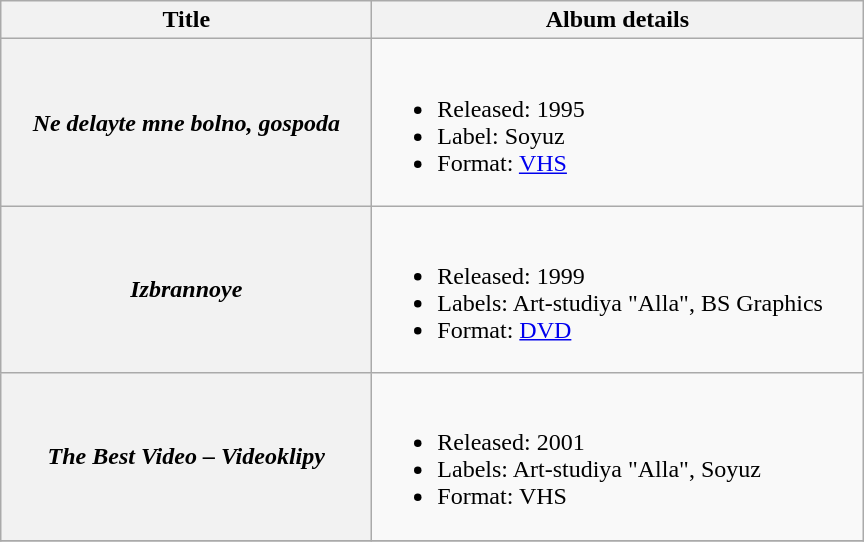<table class="wikitable plainrowheaders" style="text-align:center;">
<tr>
<th style="width:15em;">Title</th>
<th style="width:20em;">Album details</th>
</tr>
<tr>
<th scope="row"><em>Ne delayte mne bolno, gospoda</em></th>
<td align="left"><br><ul><li>Released: 1995</li><li>Label: Soyuz</li><li>Format: <a href='#'>VHS</a></li></ul></td>
</tr>
<tr>
<th scope="row"><em>Izbrannoye</em></th>
<td align="left"><br><ul><li>Released: 1999</li><li>Labels: Art-studiya "Alla", BS Graphics</li><li>Format: <a href='#'>DVD</a></li></ul></td>
</tr>
<tr>
<th scope="row"><em>The Best Video – Videoklipy</em></th>
<td align="left"><br><ul><li>Released: 2001</li><li>Labels: Art-studiya "Alla", Soyuz</li><li>Format: VHS</li></ul></td>
</tr>
<tr>
</tr>
</table>
